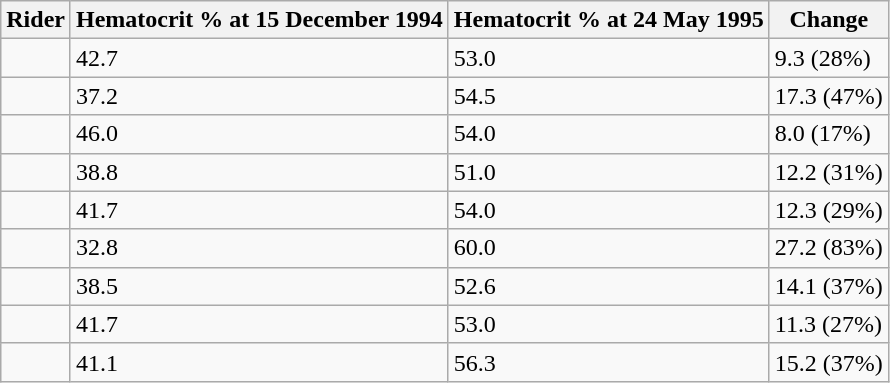<table class="wikitable sortable">
<tr>
<th>Rider</th>
<th>Hematocrit % at 15 December 1994</th>
<th>Hematocrit % at 24 May 1995</th>
<th>Change</th>
</tr>
<tr>
<td></td>
<td>42.7</td>
<td>53.0</td>
<td> 9.3 (28%)</td>
</tr>
<tr>
<td></td>
<td>37.2</td>
<td>54.5</td>
<td> 17.3 (47%)</td>
</tr>
<tr>
<td></td>
<td>46.0</td>
<td>54.0</td>
<td> 8.0 (17%)</td>
</tr>
<tr>
<td></td>
<td>38.8</td>
<td>51.0</td>
<td> 12.2 (31%)</td>
</tr>
<tr>
<td></td>
<td>41.7</td>
<td>54.0</td>
<td> 12.3 (29%)</td>
</tr>
<tr>
<td></td>
<td>32.8</td>
<td>60.0</td>
<td> 27.2 (83%)</td>
</tr>
<tr>
<td></td>
<td>38.5</td>
<td>52.6</td>
<td> 14.1 (37%)</td>
</tr>
<tr>
<td></td>
<td>41.7</td>
<td>53.0</td>
<td> 11.3 (27%)</td>
</tr>
<tr>
<td></td>
<td>41.1</td>
<td>56.3</td>
<td> 15.2 (37%)</td>
</tr>
</table>
